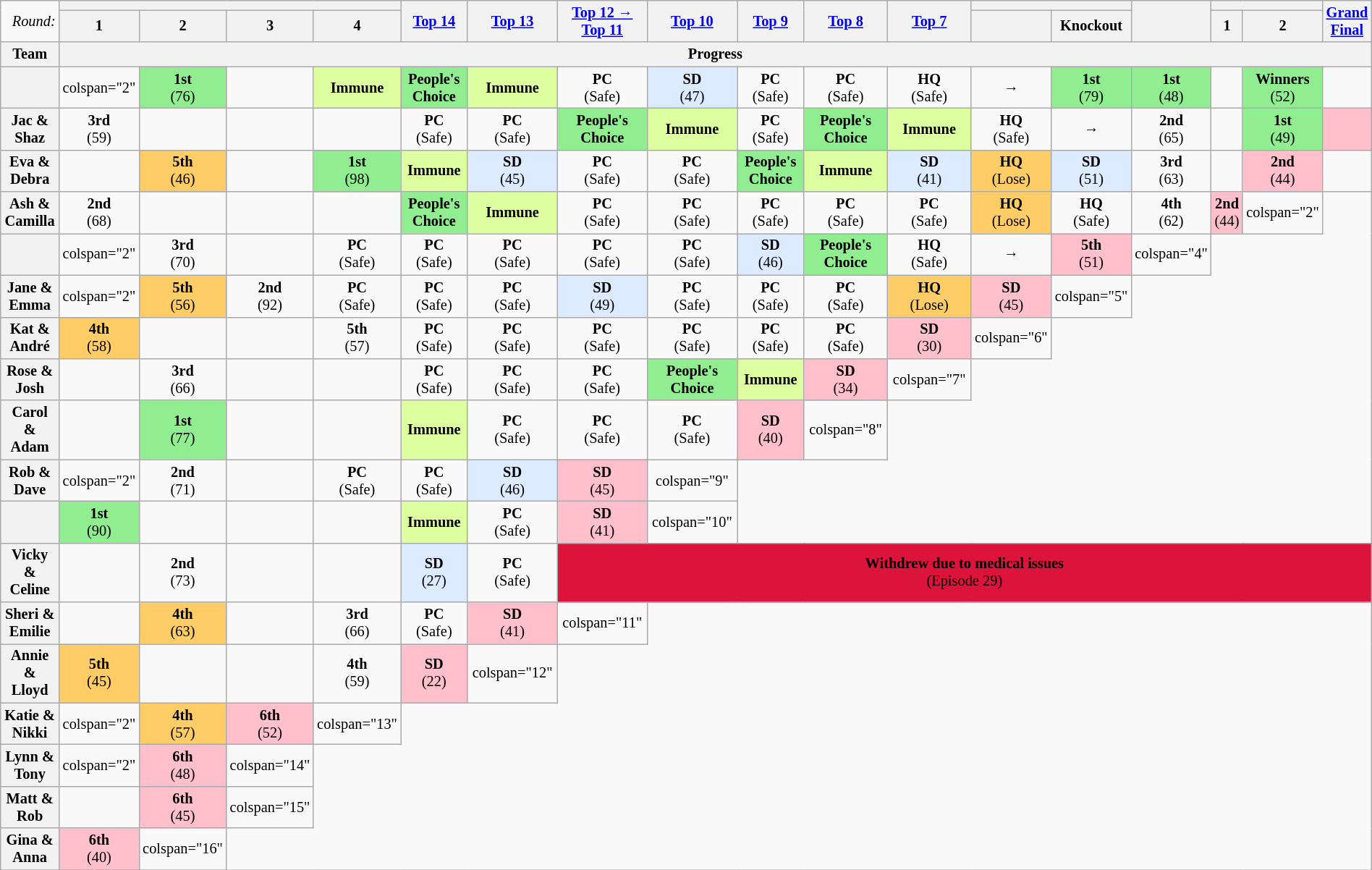<table class="wikitable" style="width:100%; text-align:center; font-size: 85%; line-height:16px;">
<tr>
<td style="width:5%; text-align:right;" rowspan="2"><em>Round:</em></td>
<th colspan="4"><a href='#'></a></th>
<th rowspan="2" style="width:8%;"><a href='#'>Top 14</a></th>
<th rowspan="2" style="width:8%;"><a href='#'>Top 13</a></th>
<th rowspan="2" style="width:8%;"><a href='#'>Top 12 → Top 11</a></th>
<th rowspan="2" style="width:8%;"><a href='#'>Top 10</a></th>
<th rowspan="2" style="width:8%;"><a href='#'>Top 9</a></th>
<th rowspan="2" style="width:8%;"><a href='#'>Top 8</a></th>
<th rowspan="2" style="width:8%;"><a href='#'>Top 7</a></th>
<th colspan="2" style="width:8%;"><a href='#'></a></th>
<th rowspan="2" style="width:8%;"><a href='#'></a></th>
<th colspan="2" style="width:8%;"><a href='#'></a></th>
<th rowspan="2" style="width:8%;"><a href='#'>Grand Final</a></th>
</tr>
<tr>
<th style="width:6%;">1</th>
<th style="width:6%;">2</th>
<th style="width:6%;">3</th>
<th style="width:6%;">4</th>
<th style="width:6%;"></th>
<th style="width:6%;">Knockout</th>
<th style="width:6%;">1</th>
<th style="width:6%;">2</th>
</tr>
<tr>
<th>Team</th>
<th colspan="17">Progress</th>
</tr>
<tr>
<th></th>
<td>colspan="2" </td>
<td style="background:lightgreen;"><strong>1st</strong><br>(76)</td>
<td></td>
<td bgcolor="DDFF9F"><strong>Immune</strong></td>
<td bgcolor="lightgreen"><strong>People's<br>Choice</strong></td>
<td bgcolor="DDFF9F"><strong>Immune</strong></td>
<td><strong>PC</strong><br>(Safe)</td>
<td bgcolor="#DCEBFF"><strong>SD</strong><br>(47)</td>
<td><strong>PC</strong><br>(Safe)</td>
<td><strong>PC</strong><br>(Safe)</td>
<td><strong>HQ</strong><br>(Safe)</td>
<td>→</td>
<td bgcolor="lightgreen"><strong>1st</strong><br>(79)</td>
<td style="background:lightgreen;"><strong>1st</strong><br>(48)</td>
<td></td>
<td style=background:lightgreen><strong>Winners</strong> <br>(52)</td>
</tr>
<tr>
<th>Jac & Shaz</th>
<td><strong>3rd</strong><br>(59)</td>
<td></td>
<td></td>
<td></td>
<td><strong>PC</strong><br>(Safe)</td>
<td><strong>PC</strong><br>(Safe)</td>
<td bgcolor="lightgreen"><strong>People's<br>Choice</strong></td>
<td bgcolor="DDFF9F"><strong>Immune</strong></td>
<td><strong>PC</strong><br>(Safe)</td>
<td bgcolor="lightgreen"><strong>People's<br>Choice</strong></td>
<td bgcolor="DDFF9F"><strong>Immune</strong></td>
<td><strong>HQ</strong><br>(Safe)</td>
<td>→</td>
<td><strong>2nd</strong><br>(65)</td>
<td></td>
<td bgcolor="lightgreen"><strong>1st</strong><br>(49)</td>
<td style=background:pink></td>
</tr>
<tr>
<th>Eva & Debra</th>
<td></td>
<td bgcolor="FFCC66"><strong>5th</strong><br>(46)</td>
<td></td>
<td bgcolor="lightgreen"><strong>1st</strong><br>(98)</td>
<td bgcolor="DDFF9F"><strong>Immune</strong></td>
<td bgcolor="#DCEBFF"><strong>SD</strong><br>(45)</td>
<td><strong>PC</strong><br>(Safe)</td>
<td><strong>PC</strong><br>(Safe)</td>
<td bgcolor="lightgreen"><strong>People's<br>Choice</strong></td>
<td bgcolor="DDFF9F"><strong>Immune</strong></td>
<td bgcolor="#DCEBFF"><strong>SD</strong><br>(41)</td>
<td bgcolor="FFCC66"><strong>HQ</strong><br>(Lose)</td>
<td bgcolor="#DCEBFF"><strong>SD</strong><br>(51)</td>
<td><strong>3rd</strong><br>(63)</td>
<td></td>
<td style=background:pink><strong>2nd</strong><br>(44)</td>
<td></td>
</tr>
<tr>
<th>Ash & Camilla</th>
<td><strong>2nd</strong><br>(68)</td>
<td></td>
<td></td>
<td></td>
<td bgcolor="lightgreen"><strong>People's<br>Choice</strong></td>
<td bgcolor="DDFF9F"><strong>Immune</strong></td>
<td><strong>PC</strong><br>(Safe)</td>
<td><strong>PC</strong><br>(Safe)</td>
<td><strong>PC</strong><br>(Safe)</td>
<td><strong>PC</strong><br>(Safe)</td>
<td><strong>PC</strong><br>(Safe)</td>
<td bgcolor="FFCC66"><strong>HQ</strong><br>(Lose)</td>
<td><strong>HQ</strong><br>(Safe)</td>
<td><strong>4th</strong><br>(62)</td>
<td style=background:pink><strong>2nd</strong><br>(44)</td>
<td>colspan="2" </td>
</tr>
<tr>
<th></th>
<td>colspan="2" </td>
<td><strong>3rd</strong><br>(70)</td>
<td></td>
<td><strong>PC</strong><br>(Safe)</td>
<td><strong>PC</strong><br>(Safe)</td>
<td><strong>PC</strong><br>(Safe)</td>
<td><strong>PC</strong><br>(Safe)</td>
<td><strong>PC</strong><br>(Safe)</td>
<td bgcolor="#DCEBFF"><strong>SD</strong><br>(46)</td>
<td bgcolor="lightgreen"><strong>People's<br>Choice</strong></td>
<td><strong>HQ</strong><br>(Safe)</td>
<td>→</td>
<td bgcolor="pink"><strong>5th</strong><br>(51)</td>
<td>colspan="4" </td>
</tr>
<tr>
<th>Jane & Emma</th>
<td>colspan="2" </td>
<td bgcolor="FFCC66"><strong>5th</strong><br>(56)</td>
<td><strong>2nd</strong><br>(92)</td>
<td><strong>PC</strong><br>(Safe)</td>
<td><strong>PC</strong><br>(Safe)</td>
<td><strong>PC</strong><br>(Safe)</td>
<td bgcolor="#DCEBFF"><strong>SD</strong><br>(49)</td>
<td><strong>PC</strong><br>(Safe)</td>
<td><strong>PC</strong><br>(Safe)</td>
<td><strong>PC</strong><br>(Safe)</td>
<td bgcolor="FFCC66"><strong>HQ</strong><br>(Lose)</td>
<td bgcolor="pink"><strong>SD</strong><br>(45)</td>
<td>colspan="5" </td>
</tr>
<tr>
<th>Kat & André</th>
<td bgcolor="FFCC66"><strong>4th</strong><br>(58)</td>
<td></td>
<td></td>
<td><strong>5th</strong><br>(57)</td>
<td><strong>PC</strong><br>(Safe)</td>
<td><strong>PC</strong><br>(Safe)</td>
<td><strong>PC</strong><br>(Safe)</td>
<td><strong>PC</strong><br>(Safe)</td>
<td><strong>PC</strong><br>(Safe)</td>
<td><strong>PC</strong><br>(Safe)</td>
<td bgcolor="pink"><strong>SD</strong><br>(30)</td>
<td>colspan="6" </td>
</tr>
<tr>
<th>Rose & Josh</th>
<td></td>
<td><strong>3rd</strong><br>(66)</td>
<td></td>
<td></td>
<td><strong>PC</strong><br>(Safe)</td>
<td><strong>PC</strong><br>(Safe)</td>
<td><strong>PC</strong><br>(Safe)</td>
<td bgcolor="lightgreen"><strong>People's<br>Choice</strong></td>
<td bgcolor="DDFF9F"><strong>Immune</strong></td>
<td bgcolor="pink"><strong>SD</strong><br>(34)</td>
<td>colspan="7" </td>
</tr>
<tr>
<th>Carol & Adam</th>
<td></td>
<td bgcolor="lightgreen"><strong>1st</strong><br>(77)</td>
<td></td>
<td></td>
<td bgcolor="DDFF9F"><strong>Immune</strong></td>
<td><strong>PC</strong><br>(Safe)</td>
<td><strong>PC</strong><br>(Safe)</td>
<td><strong>PC</strong><br>(Safe)</td>
<td bgcolor="pink"><strong>SD</strong><br>(40)</td>
<td>colspan="8" </td>
</tr>
<tr>
<th>Rob & Dave</th>
<td>colspan="2" </td>
<td><strong>2nd</strong><br>(71)</td>
<td></td>
<td><strong>PC</strong><br>(Safe)</td>
<td><strong>PC</strong><br>(Safe)</td>
<td bgcolor="#DCEBFF"><strong>SD</strong><br>(46)</td>
<td bgcolor="pink"><strong>SD</strong><br>(45)</td>
<td>colspan="9" </td>
</tr>
<tr>
<th></th>
<td bgcolor="lightgreen"><strong>1st</strong><br>(90)</td>
<td></td>
<td></td>
<td></td>
<td bgcolor="DDFF9F"><strong>Immune</strong></td>
<td><strong>PC</strong><br>(Safe)</td>
<td bgcolor="pink"><strong>SD</strong><br>(41)</td>
<td>colspan="10" </td>
</tr>
<tr>
<th>Vicky & Celine</th>
<td></td>
<td><strong>2nd</strong><br>(73)</td>
<td></td>
<td></td>
<td bgcolor="#DCEBFF"><strong>SD</strong><br>(27)</td>
<td><strong>PC</strong><br>(Safe)</td>
<td colspan="20" style="background:crimson;"><span><strong>Withdrew due to medical issues</strong><br> (Episode 29)</span></td>
</tr>
<tr>
<th>Sheri & Emilie</th>
<td></td>
<td bgcolor="FFCC66"><strong>4th</strong><br>(63)</td>
<td></td>
<td><strong>3rd</strong><br>(66)</td>
<td><strong>PC</strong><br>(Safe)</td>
<td bgcolor="pink"><strong>SD</strong><br>(41)</td>
<td>colspan="11" </td>
</tr>
<tr>
<th>Annie & Lloyd</th>
<td bgcolor="FFCC66"><strong>5th</strong><br>(45)</td>
<td></td>
<td></td>
<td><strong>4th</strong><br>(59)</td>
<td bgcolor="pink"><strong>SD</strong><br>(22)</td>
<td>colspan="12" </td>
</tr>
<tr>
<th>Katie  & Nikki</th>
<td>colspan="2" </td>
<td bgcolor="FFCC66"><strong>4th</strong><br>(57)</td>
<td bgcolor="pink"><strong>6th</strong><br>(52)</td>
<td>colspan="13" </td>
</tr>
<tr>
<th>Lynn & Tony</th>
<td>colspan="2" </td>
<td bgcolor="pink"><strong>6th</strong><br>(48)</td>
<td>colspan="14" </td>
</tr>
<tr>
<th>Matt & Rob</th>
<td></td>
<td bgcolor="pink"><strong>6th</strong><br>(45)</td>
<td>colspan="15" </td>
</tr>
<tr>
<th>Gina & Anna</th>
<td bgcolor="pink"><strong>6th</strong><br>(40)</td>
<td>colspan="16" </td>
</tr>
<tr>
</tr>
</table>
